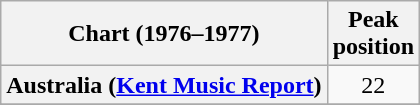<table class="wikitable sortable plainrowheaders" style="text-align:center">
<tr>
<th scope="col">Chart (1976–1977)</th>
<th scope="col">Peak<br>position</th>
</tr>
<tr>
<th scope="row">Australia (<a href='#'>Kent Music Report</a>)</th>
<td>22</td>
</tr>
<tr>
</tr>
<tr>
</tr>
<tr>
</tr>
<tr>
</tr>
<tr>
</tr>
</table>
